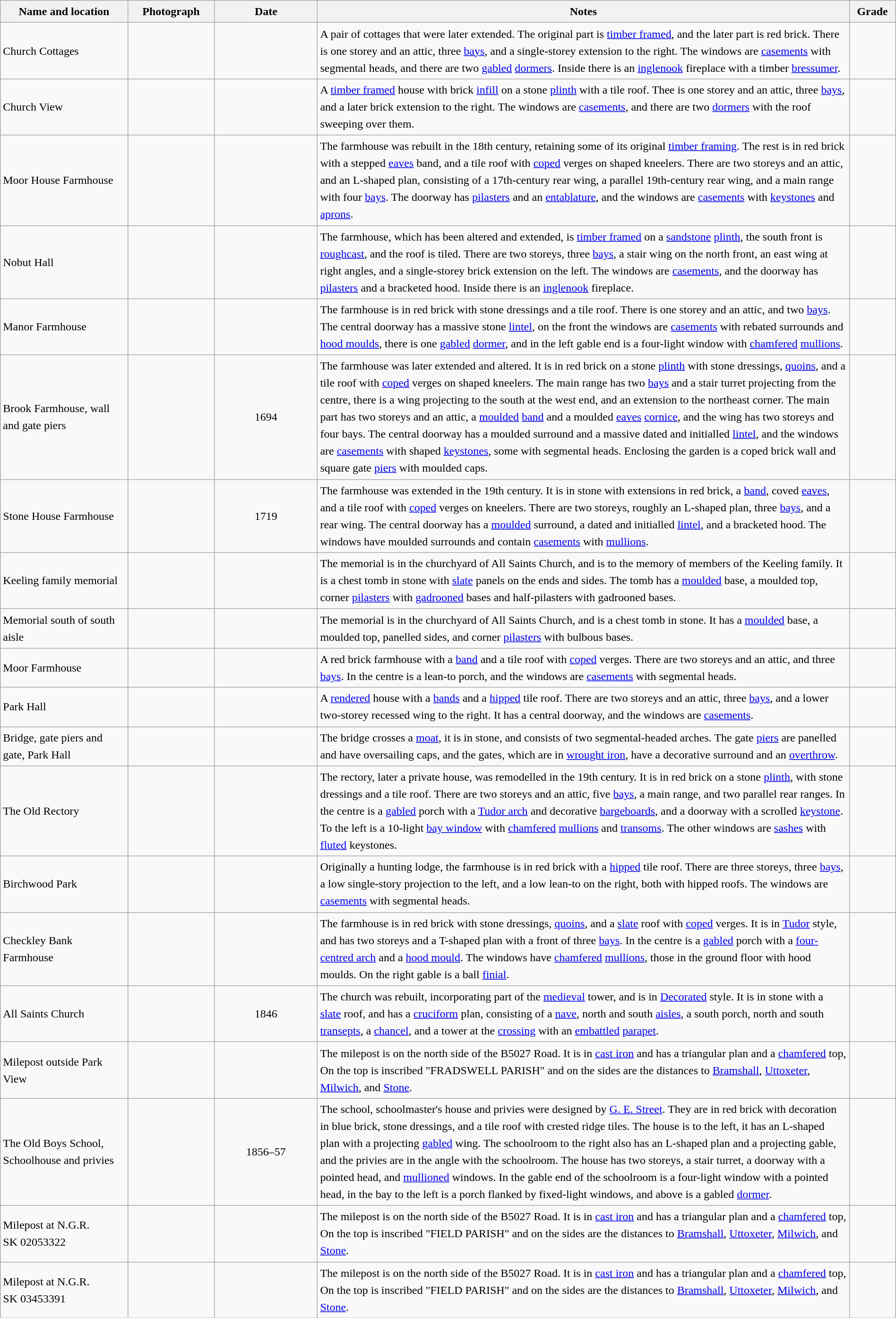<table class="wikitable sortable plainrowheaders" style="width:100%; border:0; text-align:left; line-height:150%;">
<tr>
<th scope="col"  style="width:150px">Name and location</th>
<th scope="col"  style="width:100px" class="unsortable">Photograph</th>
<th scope="col"  style="width:120px">Date</th>
<th scope="col"  style="width:650px" class="unsortable">Notes</th>
<th scope="col"  style="width:50px">Grade</th>
</tr>
<tr>
<td>Church Cottages<br><small></small></td>
<td></td>
<td align="center"></td>
<td>A pair of cottages that were later extended.  The original part is <a href='#'>timber framed</a>, and the later part is red brick.  There is one storey and an attic, three <a href='#'>bays</a>, and a single-storey extension to the right.  The windows are <a href='#'>casements</a> with segmental heads, and there are two <a href='#'>gabled</a> <a href='#'>dormers</a>.  Inside there is an <a href='#'>inglenook</a> fireplace with a timber <a href='#'>bressumer</a>.</td>
<td align="center" ></td>
</tr>
<tr>
<td>Church View<br><small></small></td>
<td></td>
<td align="center"></td>
<td>A <a href='#'>timber framed</a> house with brick <a href='#'>infill</a> on a stone <a href='#'>plinth</a> with a tile roof.  Thee is one storey and an attic, three <a href='#'>bays</a>, and a later brick extension to the right.  The windows are <a href='#'>casements</a>, and there are two <a href='#'>dormers</a> with the roof sweeping over them.</td>
<td align="center" ></td>
</tr>
<tr>
<td>Moor House Farmhouse<br><small></small></td>
<td></td>
<td align="center"></td>
<td>The farmhouse was rebuilt in the 18th century, retaining some of its original <a href='#'>timber framing</a>.  The rest is in red brick with a stepped <a href='#'>eaves</a> band, and a tile roof with <a href='#'>coped</a> verges on shaped kneelers.  There are two storeys and an attic, and an L-shaped plan, consisting of a 17th-century rear wing, a parallel 19th-century rear wing, and a main range with four <a href='#'>bays</a>.  The doorway has <a href='#'>pilasters</a> and an <a href='#'>entablature</a>, and the windows are <a href='#'>casements</a> with <a href='#'>keystones</a> and <a href='#'>aprons</a>.</td>
<td align="center" ></td>
</tr>
<tr>
<td>Nobut Hall<br><small></small></td>
<td></td>
<td align="center"></td>
<td>The farmhouse, which has been altered and extended, is <a href='#'>timber framed</a> on a <a href='#'>sandstone</a> <a href='#'>plinth</a>, the south front is <a href='#'>roughcast</a>, and the roof is tiled.  There are two storeys, three <a href='#'>bays</a>, a stair wing on the north front, an east wing at right angles, and a single-storey brick extension on the left.  The windows are <a href='#'>casements</a>, and the doorway has <a href='#'>pilasters</a> and a bracketed hood.  Inside there is an <a href='#'>inglenook</a> fireplace.</td>
<td align="center" ></td>
</tr>
<tr>
<td>Manor Farmhouse<br><small></small></td>
<td></td>
<td align="center"></td>
<td>The farmhouse is in red brick with stone dressings and a tile roof.  There is one storey and an attic, and two <a href='#'>bays</a>.  The central doorway has a massive stone <a href='#'>lintel</a>, on the front the windows are <a href='#'>casements</a> with rebated surrounds and <a href='#'>hood moulds</a>, there is one <a href='#'>gabled</a> <a href='#'>dormer</a>, and in the left gable end is a four-light window with <a href='#'>chamfered</a> <a href='#'>mullions</a>.</td>
<td align="center" ></td>
</tr>
<tr>
<td>Brook Farmhouse, wall and gate piers<br><small></small></td>
<td></td>
<td align="center">1694</td>
<td>The farmhouse was later extended and altered.  It is in red brick on a stone <a href='#'>plinth</a> with stone dressings, <a href='#'>quoins</a>, and a tile roof with <a href='#'>coped</a> verges on shaped kneelers.  The main range has two <a href='#'>bays</a> and a stair turret projecting from the centre, there is a wing projecting to the south at the west end, and an extension to the northeast corner.  The main part has two storeys and an attic, a <a href='#'>moulded</a> <a href='#'>band</a> and a moulded <a href='#'>eaves</a> <a href='#'>cornice</a>, and the wing has two storeys and four bays. The central doorway has a moulded surround and a massive dated and initialled <a href='#'>lintel</a>, and the windows are <a href='#'>casements</a> with shaped <a href='#'>keystones</a>, some with segmental heads.  Enclosing the garden is a coped brick wall and square gate <a href='#'>piers</a> with moulded caps.</td>
<td align="center" ></td>
</tr>
<tr>
<td>Stone House Farmhouse<br><small></small></td>
<td></td>
<td align="center">1719</td>
<td>The farmhouse was extended in the 19th century.  It is in stone with extensions in red brick, a <a href='#'>band</a>, coved <a href='#'>eaves</a>, and a tile roof with <a href='#'>coped</a> verges on kneelers.  There are two storeys, roughly an L-shaped plan, three <a href='#'>bays</a>, and a rear wing.  The central doorway has a <a href='#'>moulded</a> surround, a dated and initialled <a href='#'>lintel</a>, and a bracketed hood.  The windows have moulded surrounds and contain <a href='#'>casements</a> with <a href='#'>mullions</a>.</td>
<td align="center" ></td>
</tr>
<tr>
<td>Keeling family memorial<br><small></small></td>
<td></td>
<td align="center"></td>
<td>The memorial is in the churchyard of All Saints Church, and is to the memory of members of the Keeling family.  It is a chest tomb in stone with <a href='#'>slate</a> panels on the ends and sides.  The tomb has a <a href='#'>moulded</a> base, a moulded top, corner <a href='#'>pilasters</a> with <a href='#'>gadrooned</a> bases and half-pilasters with gadrooned bases.</td>
<td align="center" ></td>
</tr>
<tr>
<td>Memorial south of south aisle<br><small></small></td>
<td></td>
<td align="center"></td>
<td>The memorial is in the churchyard of All Saints Church, and is a chest tomb in stone.  It has a <a href='#'>moulded</a> base, a moulded top, panelled sides, and corner <a href='#'>pilasters</a> with bulbous bases.</td>
<td align="center" ></td>
</tr>
<tr>
<td>Moor Farmhouse<br><small></small></td>
<td></td>
<td align="center"></td>
<td>A red brick farmhouse with a <a href='#'>band</a> and a tile roof with <a href='#'>coped</a> verges.  There are two storeys and an attic, and three <a href='#'>bays</a>.  In the centre is a lean-to porch, and the windows are <a href='#'>casements</a> with segmental heads.</td>
<td align="center" ></td>
</tr>
<tr>
<td>Park Hall<br><small></small></td>
<td></td>
<td align="center"></td>
<td>A <a href='#'>rendered</a> house with a <a href='#'>bands</a> and a <a href='#'>hipped</a> tile roof.  There are two storeys and an attic, three <a href='#'>bays</a>, and a lower two-storey recessed wing to the right.  It has a central doorway, and the windows are <a href='#'>casements</a>.</td>
<td align="center" ></td>
</tr>
<tr>
<td>Bridge, gate piers and gate, Park Hall<br><small></small></td>
<td></td>
<td align="center"></td>
<td>The bridge crosses a <a href='#'>moat</a>, it is in stone, and consists of two segmental-headed arches.  The gate <a href='#'>piers</a> are panelled and have oversailing caps, and the gates, which are in <a href='#'>wrought iron</a>, have a decorative surround and an <a href='#'>overthrow</a>.</td>
<td align="center" ></td>
</tr>
<tr>
<td>The Old Rectory<br><small></small></td>
<td></td>
<td align="center"></td>
<td>The rectory, later a private house, was remodelled in the 19th century.  It is in red brick on a stone <a href='#'>plinth</a>, with stone dressings and a tile roof.  There are two storeys and an attic, five <a href='#'>bays</a>, a main range, and two parallel rear ranges.  In the centre is a <a href='#'>gabled</a> porch with a <a href='#'>Tudor arch</a> and decorative <a href='#'>bargeboards</a>, and a doorway with a scrolled <a href='#'>keystone</a>.  To the left is a 10-light <a href='#'>bay window</a> with <a href='#'>chamfered</a> <a href='#'>mullions</a> and <a href='#'>transoms</a>.  The other windows are <a href='#'>sashes</a> with <a href='#'>fluted</a> keystones.</td>
<td align="center" ></td>
</tr>
<tr>
<td>Birchwood Park<br><small></small></td>
<td></td>
<td align="center"></td>
<td>Originally a hunting lodge, the farmhouse is in red brick with a <a href='#'>hipped</a> tile roof.  There are three storeys, three <a href='#'>bays</a>, a low single-story projection to the left, and a low lean-to on the right, both with hipped roofs.  The windows are <a href='#'>casements</a> with segmental heads.</td>
<td align="center" ></td>
</tr>
<tr>
<td>Checkley Bank Farmhouse<br><small></small></td>
<td></td>
<td align="center"></td>
<td>The farmhouse is in red brick with stone dressings, <a href='#'>quoins</a>, and a <a href='#'>slate</a> roof with <a href='#'>coped</a> verges.  It is in <a href='#'>Tudor</a> style, and has two storeys and a T-shaped plan with a front of three <a href='#'>bays</a>.  In the centre is a <a href='#'>gabled</a> porch with a <a href='#'>four-centred arch</a> and a <a href='#'>hood mould</a>.  The windows have <a href='#'>chamfered</a> <a href='#'>mullions</a>, those in the ground floor with hood moulds.  On the right gable is a ball <a href='#'>finial</a>.</td>
<td align="center" ></td>
</tr>
<tr>
<td>All Saints Church<br><small></small></td>
<td></td>
<td align="center">1846</td>
<td>The church was rebuilt, incorporating part of the <a href='#'>medieval</a> tower, and is in <a href='#'>Decorated</a> style.  It is in stone with a <a href='#'>slate</a> roof, and has a <a href='#'>cruciform</a> plan, consisting of a <a href='#'>nave</a>, north and south <a href='#'>aisles</a>, a south porch, north and south <a href='#'>transepts</a>, a <a href='#'>chancel</a>, and a tower at the <a href='#'>crossing</a> with an <a href='#'>embattled</a> <a href='#'>parapet</a>.</td>
<td align="center" ></td>
</tr>
<tr>
<td>Milepost outside Park View<br><small></small></td>
<td></td>
<td align="center"></td>
<td>The milepost is on the north side of the B5027 Road.  It is in <a href='#'>cast iron</a> and has a triangular plan and a <a href='#'>chamfered</a> top,  On the top is inscribed "FRADSWELL PARISH" and on the sides are the distances to <a href='#'>Bramshall</a>,  <a href='#'>Uttoxeter</a>, <a href='#'>Milwich</a>, and <a href='#'>Stone</a>.</td>
<td align="center" ></td>
</tr>
<tr>
<td>The Old Boys School, Schoolhouse and privies<br><small></small></td>
<td></td>
<td align="center">1856–57</td>
<td>The school, schoolmaster's house and privies were designed by <a href='#'>G. E. Street</a>.  They are in red brick with decoration in blue brick, stone dressings, and a tile roof with crested ridge tiles.  The house is to the left, it has an L-shaped plan with a projecting <a href='#'>gabled</a> wing.  The schoolroom to the right also has an L-shaped plan and a projecting gable, and the privies are in the angle with the schoolroom.  The house has two storeys, a stair turret, a doorway with a pointed head, and <a href='#'>mullioned</a> windows.  In the gable end of the schoolroom is a four-light window with a pointed head, in the bay to the left is a porch flanked by fixed-light windows, and above is a gabled <a href='#'>dormer</a>.</td>
<td align="center" ></td>
</tr>
<tr>
<td>Milepost at N.G.R. SK 02053322<br><small></small></td>
<td></td>
<td align="center"></td>
<td>The milepost is on the north side of the B5027 Road.  It is in <a href='#'>cast iron</a> and has a triangular plan and a <a href='#'>chamfered</a> top,  On the top is inscribed "FIELD PARISH" and on the sides are the distances to <a href='#'>Bramshall</a>,  <a href='#'>Uttoxeter</a>, <a href='#'>Milwich</a>, and <a href='#'>Stone</a>.</td>
<td align="center" ></td>
</tr>
<tr>
<td>Milepost at N.G.R. SK 03453391 <br><small></small></td>
<td></td>
<td align="center"></td>
<td>The milepost is on the north side of the B5027 Road.  It is in <a href='#'>cast iron</a> and has a triangular plan and a <a href='#'>chamfered</a> top,  On the top is inscribed "FIELD PARISH" and on the sides are the distances to <a href='#'>Bramshall</a>,  <a href='#'>Uttoxeter</a>, <a href='#'>Milwich</a>, and <a href='#'>Stone</a>.</td>
<td align="center" ></td>
</tr>
<tr>
</tr>
</table>
